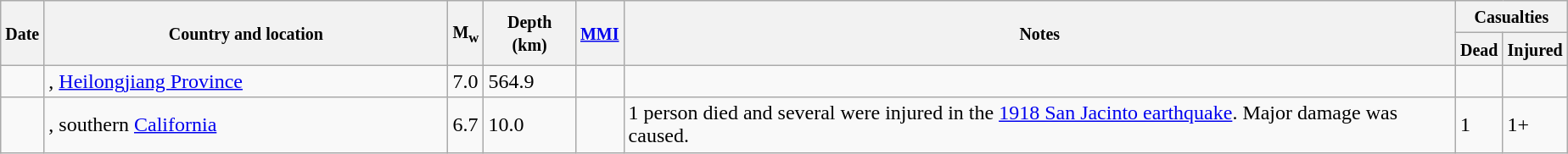<table class="wikitable sortable sort-under" style="border:1px black; margin-left:1em;">
<tr>
<th rowspan="2"><small>Date</small></th>
<th rowspan="2" style="width: 310px"><small>Country and location</small></th>
<th rowspan="2"><small>M<sub>w</sub></small></th>
<th rowspan="2"><small>Depth (km)</small></th>
<th rowspan="2"><small><a href='#'>MMI</a></small></th>
<th rowspan="2" class="unsortable"><small>Notes</small></th>
<th colspan="2"><small>Casualties</small></th>
</tr>
<tr>
<th><small>Dead</small></th>
<th><small>Injured</small></th>
</tr>
<tr>
<td></td>
<td>, <a href='#'>Heilongjiang Province</a></td>
<td>7.0</td>
<td>564.9</td>
<td></td>
<td></td>
<td></td>
<td></td>
</tr>
<tr>
<td></td>
<td>, southern <a href='#'>California</a></td>
<td>6.7</td>
<td>10.0</td>
<td></td>
<td>1 person died and several were injured in the <a href='#'>1918 San Jacinto earthquake</a>. Major damage was caused.</td>
<td>1</td>
<td>1+</td>
</tr>
</table>
